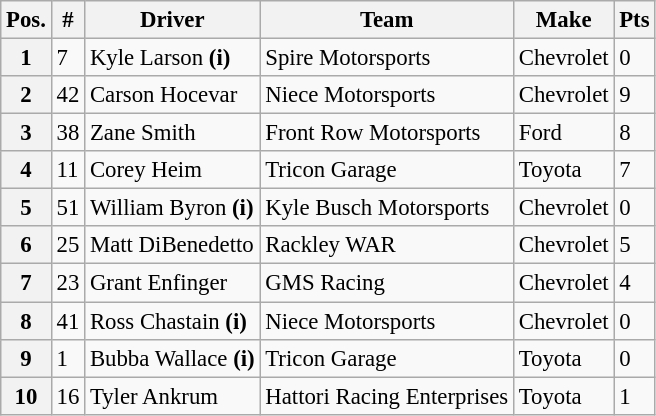<table class="wikitable" style="font-size:95%">
<tr>
<th>Pos.</th>
<th>#</th>
<th>Driver</th>
<th>Team</th>
<th>Make</th>
<th>Pts</th>
</tr>
<tr>
<th>1</th>
<td>7</td>
<td>Kyle Larson <strong>(i)</strong></td>
<td>Spire Motorsports</td>
<td>Chevrolet</td>
<td>0</td>
</tr>
<tr>
<th>2</th>
<td>42</td>
<td>Carson Hocevar</td>
<td>Niece Motorsports</td>
<td>Chevrolet</td>
<td>9</td>
</tr>
<tr>
<th>3</th>
<td>38</td>
<td>Zane Smith</td>
<td>Front Row Motorsports</td>
<td>Ford</td>
<td>8</td>
</tr>
<tr>
<th>4</th>
<td>11</td>
<td>Corey Heim</td>
<td>Tricon Garage</td>
<td>Toyota</td>
<td>7</td>
</tr>
<tr>
<th>5</th>
<td>51</td>
<td>William Byron <strong>(i)</strong></td>
<td>Kyle Busch Motorsports</td>
<td>Chevrolet</td>
<td>0</td>
</tr>
<tr>
<th>6</th>
<td>25</td>
<td>Matt DiBenedetto</td>
<td>Rackley WAR</td>
<td>Chevrolet</td>
<td>5</td>
</tr>
<tr>
<th>7</th>
<td>23</td>
<td>Grant Enfinger</td>
<td>GMS Racing</td>
<td>Chevrolet</td>
<td>4</td>
</tr>
<tr>
<th>8</th>
<td>41</td>
<td>Ross Chastain <strong>(i)</strong></td>
<td>Niece Motorsports</td>
<td>Chevrolet</td>
<td>0</td>
</tr>
<tr>
<th>9</th>
<td>1</td>
<td>Bubba Wallace <strong>(i)</strong></td>
<td>Tricon Garage</td>
<td>Toyota</td>
<td>0</td>
</tr>
<tr>
<th>10</th>
<td>16</td>
<td>Tyler Ankrum</td>
<td>Hattori Racing Enterprises</td>
<td>Toyota</td>
<td>1</td>
</tr>
</table>
